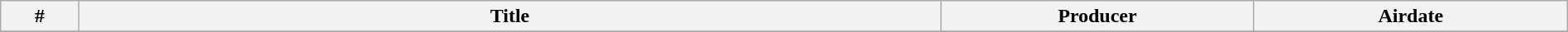<table class="wikitable plainrowheaders" width="100%">
<tr>
<th width="5%">#</th>
<th width="55%">Title</th>
<th width="20%">Producer</th>
<th width="20%">Airdate</th>
</tr>
<tr>
</tr>
</table>
